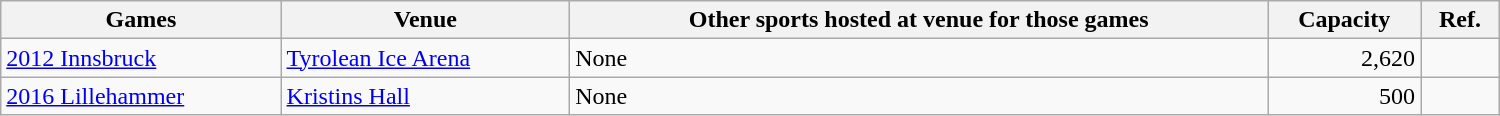<table class="wikitable sortable" width="1000px">
<tr>
<th>Games</th>
<th>Venue</th>
<th>Other sports hosted at venue for those games</th>
<th>Capacity</th>
<th>Ref.</th>
</tr>
<tr>
<td><a href='#'>2012 Innsbruck</a></td>
<td><a href='#'>Tyrolean Ice Arena</a></td>
<td>None</td>
<td align="right">2,620</td>
<td align="center"></td>
</tr>
<tr>
<td><a href='#'>2016 Lillehammer</a></td>
<td><a href='#'>Kristins Hall</a></td>
<td>None</td>
<td align="right">500</td>
<td align="center"></td>
</tr>
</table>
